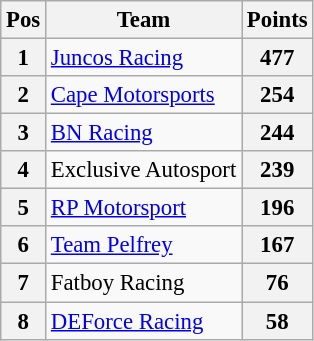<table class="wikitable" style="font-size: 95%;">
<tr>
<th>Pos</th>
<th>Team</th>
<th>Points</th>
</tr>
<tr>
<th>1</th>
<td><a href='#'>Juncos Racing</a></td>
<th>477</th>
</tr>
<tr>
<th>2</th>
<td><a href='#'>Cape Motorsports</a></td>
<th>254</th>
</tr>
<tr>
<th>3</th>
<td><a href='#'>BN Racing</a></td>
<th>244</th>
</tr>
<tr>
<th>4</th>
<td>Exclusive Autosport</td>
<th>239</th>
</tr>
<tr>
<th>5</th>
<td><a href='#'>RP Motorsport</a></td>
<th>196</th>
</tr>
<tr>
<th>6</th>
<td><a href='#'>Team Pelfrey</a></td>
<th>167</th>
</tr>
<tr>
<th>7</th>
<td>Fatboy Racing</td>
<th>76</th>
</tr>
<tr>
<th>8</th>
<td><a href='#'>DEForce Racing</a></td>
<th>58</th>
</tr>
</table>
